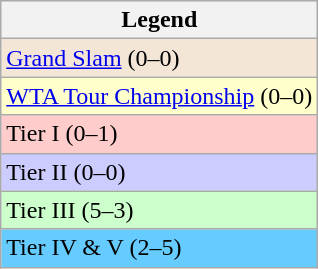<table class="wikitable sortable mw-collapsible mw-collapsed">
<tr style="background:#eeeeee;">
<th>Legend</th>
</tr>
<tr style="background:#f3e6d7;">
<td><a href='#'>Grand Slam</a> (0–0)</td>
</tr>
<tr style="background:#ffc;">
<td><a href='#'>WTA Tour Championship</a> (0–0)</td>
</tr>
<tr style="background:#fcc;">
<td>Tier I (0–1)</td>
</tr>
<tr style="background:#ccf;">
<td>Tier II (0–0)</td>
</tr>
<tr style="background:#cfc;">
<td>Tier III (5–3)</td>
</tr>
<tr style="background:#6cf;">
<td>Tier IV & V (2–5)</td>
</tr>
</table>
